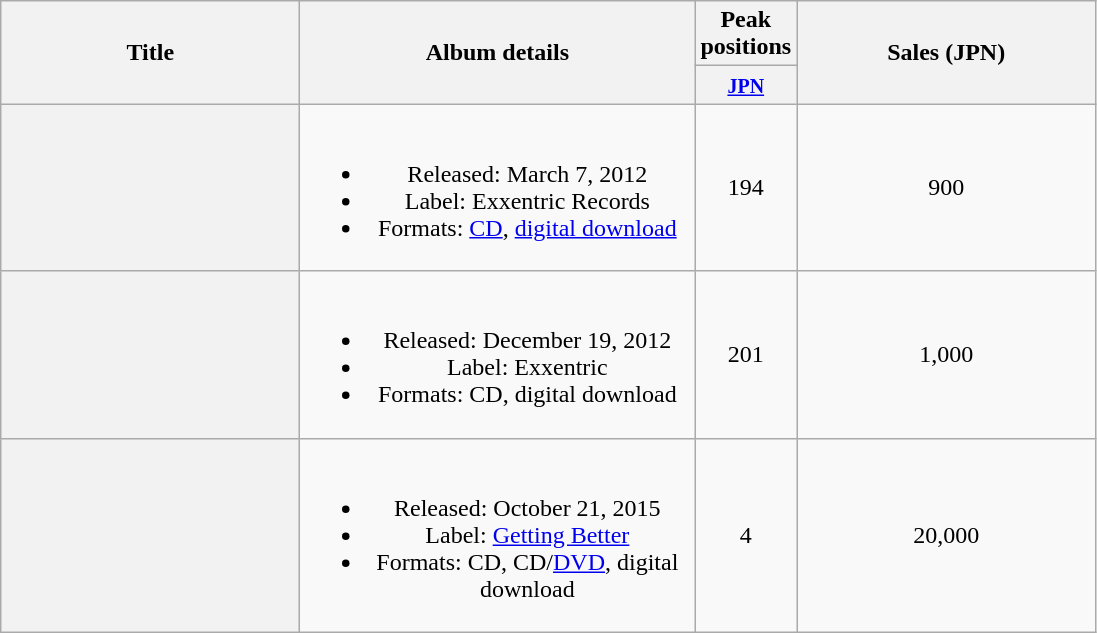<table class="wikitable plainrowheaders" style="text-align:center;">
<tr>
<th style="width:12em;" rowspan="2">Title</th>
<th style="width:16em;" rowspan="2">Album details</th>
<th colspan="1">Peak positions</th>
<th style="width:12em;" rowspan="2">Sales (JPN)</th>
</tr>
<tr>
<th style="width:2.5em;"><small><a href='#'>JPN</a></small><br></th>
</tr>
<tr>
<th scope="row"></th>
<td><br><ul><li>Released: March 7, 2012 </li><li>Label: Exxentric Records</li><li>Formats: <a href='#'>CD</a>, <a href='#'>digital download</a></li></ul></td>
<td>194</td>
<td>900</td>
</tr>
<tr>
<th scope="row"></th>
<td><br><ul><li>Released: December 19, 2012 </li><li>Label: Exxentric</li><li>Formats: CD, digital download</li></ul></td>
<td>201</td>
<td>1,000</td>
</tr>
<tr>
<th scope="row"></th>
<td><br><ul><li>Released: October 21, 2015 </li><li>Label: <a href='#'>Getting Better</a></li><li>Formats: CD, CD/<a href='#'>DVD</a>, digital download</li></ul></td>
<td>4</td>
<td>20,000</td>
</tr>
</table>
